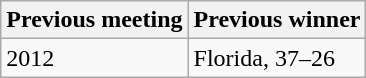<table class="wikitable">
<tr>
<th>Previous meeting</th>
<th>Previous winner</th>
</tr>
<tr>
<td>2012</td>
<td>Florida, 37–26</td>
</tr>
</table>
